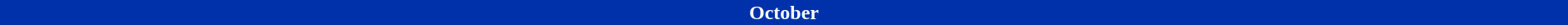<table class="toccolours collapsible collapsed" style="width:100%;">
<tr>
<th colspan="11" style="background:#0031ab; color:#fff;">October</th>
</tr>
<tr>
<td><br></td>
</tr>
</table>
